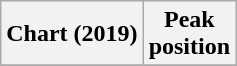<table class="wikitable plainrowheaders">
<tr>
<th scope="col">Chart (2019)</th>
<th scope="col">Peak<br>position</th>
</tr>
<tr>
</tr>
</table>
